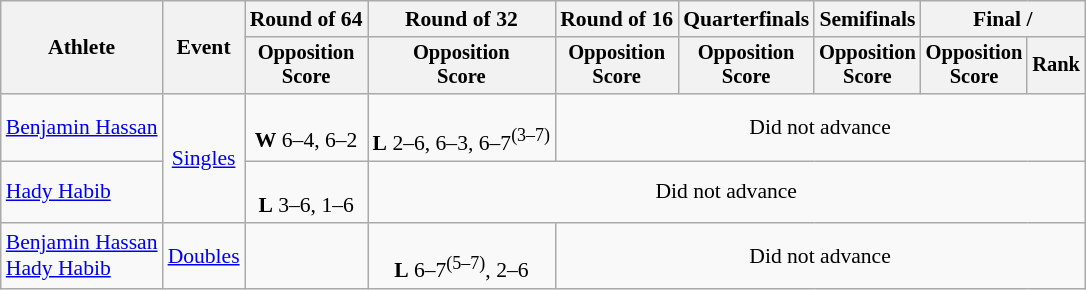<table class=wikitable style="text-align:center; font-size:90%">
<tr>
<th rowspan="2">Athlete</th>
<th rowspan="2">Event</th>
<th>Round of 64</th>
<th>Round of 32</th>
<th>Round of 16</th>
<th>Quarterfinals</th>
<th>Semifinals</th>
<th colspan=2>Final / </th>
</tr>
<tr style="font-size:95%">
<th>Opposition<br>Score</th>
<th>Opposition<br>Score</th>
<th>Opposition<br>Score</th>
<th>Opposition<br>Score</th>
<th>Opposition<br>Score</th>
<th>Opposition<br>Score</th>
<th>Rank</th>
</tr>
<tr>
<td align="left"><a href='#'>Benjamin Hassan</a></td>
<td rowspan="2"><a href='#'>Singles</a></td>
<td><br><strong>W</strong> 6–4, 6–2</td>
<td><br><strong>L</strong> 2–6, 6–3, 6–7<sup>(3–7)</sup></td>
<td colspan=5>Did not advance</td>
</tr>
<tr>
<td align="left"><a href='#'>Hady Habib</a></td>
<td><br><strong>L</strong> 3–6, 1–6</td>
<td colspan=6>Did not advance</td>
</tr>
<tr align=center>
<td align=left><a href='#'>Benjamin Hassan</a><br><a href='#'>Hady Habib</a></td>
<td align=left><a href='#'>Doubles</a></td>
<td></td>
<td><br><strong>L</strong> 6–7<sup>(5–7)</sup>, 2–6</td>
<td colspan=5>Did not advance</td>
</tr>
</table>
